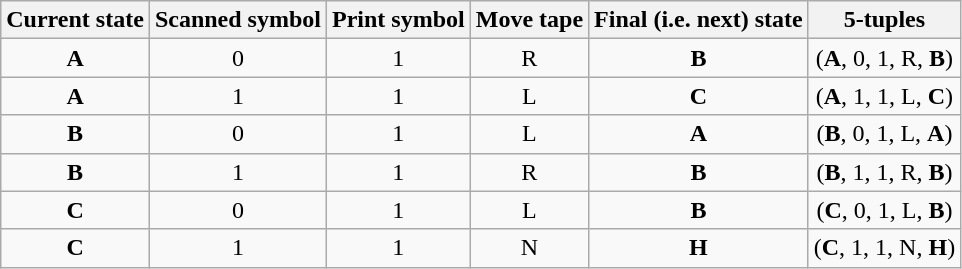<table class="wikitable" style="text-align: center">
<tr>
<th>Current state</th>
<th>Scanned symbol</th>
<th>Print symbol</th>
<th>Move tape</th>
<th>Final (i.e. next) state</th>
<th>5-tuples</th>
</tr>
<tr>
<td><strong>A</strong></td>
<td>0</td>
<td>1</td>
<td>R</td>
<td><strong>B</strong></td>
<td>(<strong>A</strong>, 0, 1, R, <strong>B</strong>)</td>
</tr>
<tr>
<td><strong>A</strong></td>
<td>1</td>
<td>1</td>
<td>L</td>
<td><strong>C</strong></td>
<td>(<strong>A</strong>, 1, 1, L, <strong>C</strong>)</td>
</tr>
<tr>
<td><strong>B</strong></td>
<td>0</td>
<td>1</td>
<td>L</td>
<td><strong>A</strong></td>
<td>(<strong>B</strong>, 0, 1, L, <strong>A</strong>)</td>
</tr>
<tr>
<td><strong>B</strong></td>
<td>1</td>
<td>1</td>
<td>R</td>
<td><strong>B</strong></td>
<td>(<strong>B</strong>, 1, 1, R, <strong>B</strong>)</td>
</tr>
<tr>
<td><strong>C</strong></td>
<td>0</td>
<td>1</td>
<td>L</td>
<td><strong>B</strong></td>
<td>(<strong>C</strong>, 0, 1, L, <strong>B</strong>)</td>
</tr>
<tr>
<td><strong>C</strong></td>
<td>1</td>
<td>1</td>
<td>N</td>
<td><strong>H</strong></td>
<td>(<strong>C</strong>, 1, 1, N, <strong>H</strong>)</td>
</tr>
</table>
